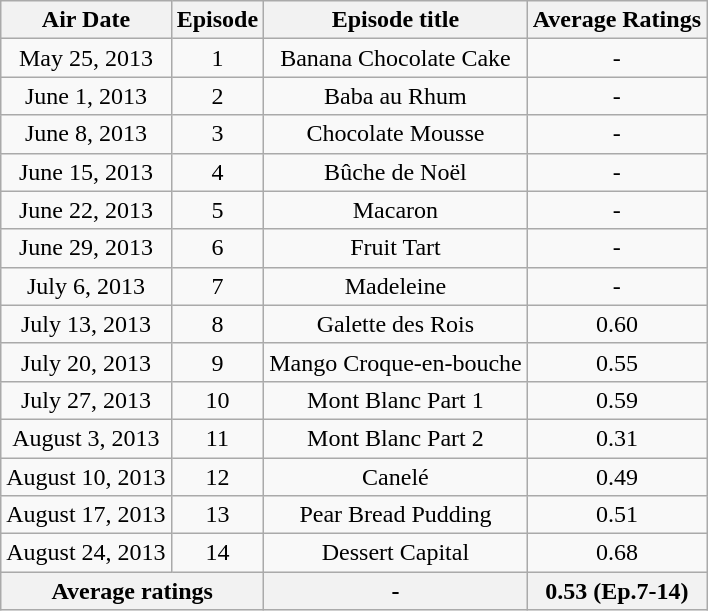<table class="wikitable" style="text-align:center">
<tr>
<th>Air Date</th>
<th>Episode</th>
<th>Episode title</th>
<th>Average Ratings</th>
</tr>
<tr>
<td>May 25, 2013</td>
<td>1</td>
<td>Banana Chocolate Cake</td>
<td>-</td>
</tr>
<tr>
<td>June 1, 2013</td>
<td>2</td>
<td>Baba au Rhum</td>
<td>-</td>
</tr>
<tr>
<td>June 8, 2013</td>
<td>3</td>
<td>Chocolate Mousse</td>
<td>-</td>
</tr>
<tr>
<td>June 15, 2013</td>
<td>4</td>
<td>Bûche de Noël</td>
<td>-</td>
</tr>
<tr>
<td>June 22, 2013</td>
<td>5</td>
<td>Macaron</td>
<td>-</td>
</tr>
<tr>
<td>June 29, 2013</td>
<td>6</td>
<td>Fruit Tart</td>
<td>-</td>
</tr>
<tr>
<td>July 6, 2013</td>
<td>7</td>
<td>Madeleine</td>
<td>-</td>
</tr>
<tr>
<td>July 13, 2013</td>
<td>8</td>
<td>Galette des Rois</td>
<td>0.60</td>
</tr>
<tr>
<td>July 20, 2013</td>
<td>9</td>
<td>Mango Croque-en-bouche</td>
<td>0.55</td>
</tr>
<tr>
<td>July 27, 2013</td>
<td>10</td>
<td>Mont Blanc Part 1</td>
<td>0.59</td>
</tr>
<tr>
<td>August 3, 2013</td>
<td>11</td>
<td>Mont Blanc Part 2</td>
<td>0.31</td>
</tr>
<tr>
<td>August 10, 2013</td>
<td>12</td>
<td>Canelé</td>
<td>0.49</td>
</tr>
<tr>
<td>August 17, 2013</td>
<td>13</td>
<td>Pear Bread Pudding</td>
<td>0.51</td>
</tr>
<tr>
<td>August 24, 2013</td>
<td>14</td>
<td>Dessert Capital</td>
<td>0.68</td>
</tr>
<tr>
<th colspan="2"><strong>Average ratings</strong></th>
<th>-</th>
<th>0.53 (Ep.7-14)</th>
</tr>
</table>
